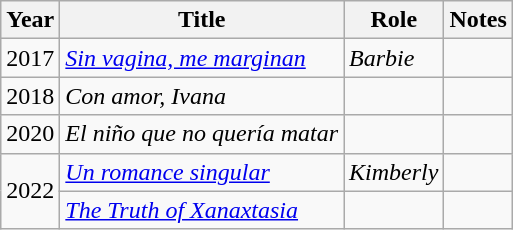<table class="wikitable">
<tr>
<th><strong>Year</strong></th>
<th>Title</th>
<th><strong>Role</strong></th>
<th>Notes</th>
</tr>
<tr>
<td>2017</td>
<td><em><a href='#'>Sin vagina, me marginan</a></em></td>
<td><em>Barbie</em></td>
<td></td>
</tr>
<tr>
<td>2018</td>
<td><em>Con amor, Ivana</em></td>
<td></td>
<td></td>
</tr>
<tr>
<td>2020</td>
<td><em>El niño que no quería matar</em></td>
<td></td>
<td></td>
</tr>
<tr>
<td rowspan="2">2022</td>
<td><em><a href='#'>Un romance singular</a></em></td>
<td><em>Kimberly</em></td>
<td></td>
</tr>
<tr>
<td><em><a href='#'>The Truth of Xanaxtasia</a></em></td>
<td></td>
<td></td>
</tr>
</table>
